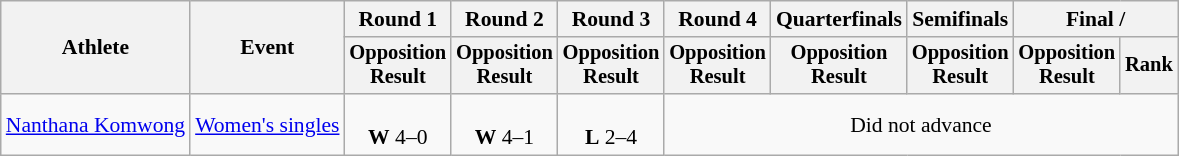<table class="wikitable" style="font-size:90%">
<tr>
<th rowspan="2">Athlete</th>
<th rowspan="2">Event</th>
<th>Round 1</th>
<th>Round 2</th>
<th>Round 3</th>
<th>Round 4</th>
<th>Quarterfinals</th>
<th>Semifinals</th>
<th colspan=2>Final / </th>
</tr>
<tr style="font-size:95%">
<th>Opposition<br>Result</th>
<th>Opposition<br>Result</th>
<th>Opposition<br>Result</th>
<th>Opposition<br>Result</th>
<th>Opposition<br>Result</th>
<th>Opposition<br>Result</th>
<th>Opposition<br>Result</th>
<th>Rank</th>
</tr>
<tr align=center>
<td align=left><a href='#'>Nanthana Komwong</a></td>
<td align=left><a href='#'>Women's singles</a></td>
<td><br><strong>W</strong> 4–0</td>
<td><br><strong>W</strong> 4–1</td>
<td><br><strong>L</strong> 2–4</td>
<td colspan=5>Did not advance</td>
</tr>
</table>
